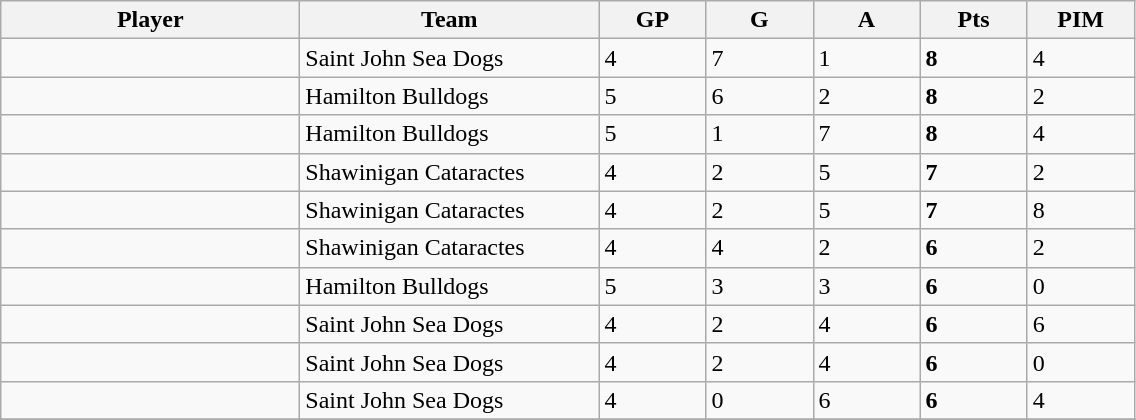<table class="wikitable sortable">
<tr>
<th style="width:12em">Player</th>
<th style="width:12em">Team</th>
<th style="width:4em">GP</th>
<th style="width:4em">G</th>
<th style="width:4em">A</th>
<th style="width:4em">Pts</th>
<th style="width:4em">PIM</th>
</tr>
<tr>
<td></td>
<td align=left>Saint John Sea Dogs</td>
<td>4</td>
<td>7</td>
<td>1</td>
<td><strong>8</strong></td>
<td>4</td>
</tr>
<tr>
<td></td>
<td align=left>Hamilton Bulldogs</td>
<td>5</td>
<td>6</td>
<td>2</td>
<td><strong>8</strong></td>
<td>2</td>
</tr>
<tr>
<td></td>
<td align=left>Hamilton Bulldogs</td>
<td>5</td>
<td>1</td>
<td>7</td>
<td><strong>8</strong></td>
<td>4</td>
</tr>
<tr>
<td></td>
<td align=left>Shawinigan Cataractes</td>
<td>4</td>
<td>2</td>
<td>5</td>
<td><strong>7</strong></td>
<td>2</td>
</tr>
<tr>
<td></td>
<td align=left>Shawinigan Cataractes</td>
<td>4</td>
<td>2</td>
<td>5</td>
<td><strong>7</strong></td>
<td>8</td>
</tr>
<tr>
<td></td>
<td align=left>Shawinigan Cataractes</td>
<td>4</td>
<td>4</td>
<td>2</td>
<td><strong>6</strong></td>
<td>2</td>
</tr>
<tr>
<td></td>
<td align=left>Hamilton Bulldogs</td>
<td>5</td>
<td>3</td>
<td>3</td>
<td><strong>6</strong></td>
<td>0</td>
</tr>
<tr>
<td></td>
<td align=left>Saint John Sea Dogs</td>
<td>4</td>
<td>2</td>
<td>4</td>
<td><strong>6</strong></td>
<td>6</td>
</tr>
<tr>
<td></td>
<td align=left>Saint John Sea Dogs</td>
<td>4</td>
<td>2</td>
<td>4</td>
<td><strong>6</strong></td>
<td>0</td>
</tr>
<tr>
<td></td>
<td align=left>Saint John Sea Dogs</td>
<td>4</td>
<td>0</td>
<td>6</td>
<td><strong>6</strong></td>
<td>4</td>
</tr>
<tr>
</tr>
</table>
